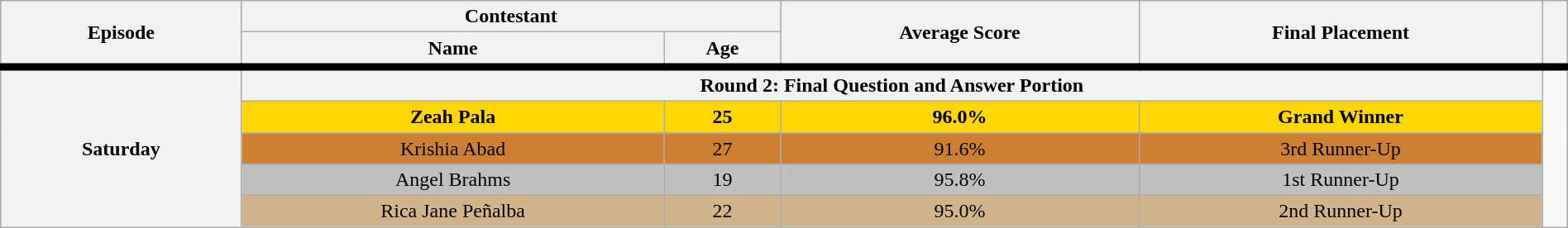<table class="wikitable nowrap" style="text-align:center;" width="100%">
<tr>
<th rowspan="2">Episode</th>
<th colspan="2">Contestant</th>
<th rowspan="2">Average Score</th>
<th rowspan="2">Final Placement</th>
<th rowspan="2"></th>
</tr>
<tr>
<th>Name</th>
<th>Age</th>
</tr>
<tr style="border-top: solid 6px;">
<th rowspan="5">Saturday<br></th>
<th colspan="4">Round 2: Final Question and Answer Portion</th>
<td rowspan="5"></td>
</tr>
<tr style="background:gold;">
<td><strong>Zeah Pala</strong><br></td>
<td><strong>25</strong></td>
<td><strong>96.0%</strong></td>
<td><strong>Grand Winner</strong></td>
</tr>
<tr style="background:#CD7F32;">
<td>Krishia Abad<br></td>
<td>27</td>
<td>91.6%</td>
<td>3rd Runner-Up</td>
</tr>
<tr style="background:silver;">
<td>Angel Brahms<br></td>
<td>19</td>
<td>95.8%</td>
<td>1st Runner-Up</td>
</tr>
<tr style="background:tan;">
<td>Rica Jane Peñalba<br></td>
<td>22</td>
<td>95.0%</td>
<td>2nd Runner-Up</td>
</tr>
</table>
